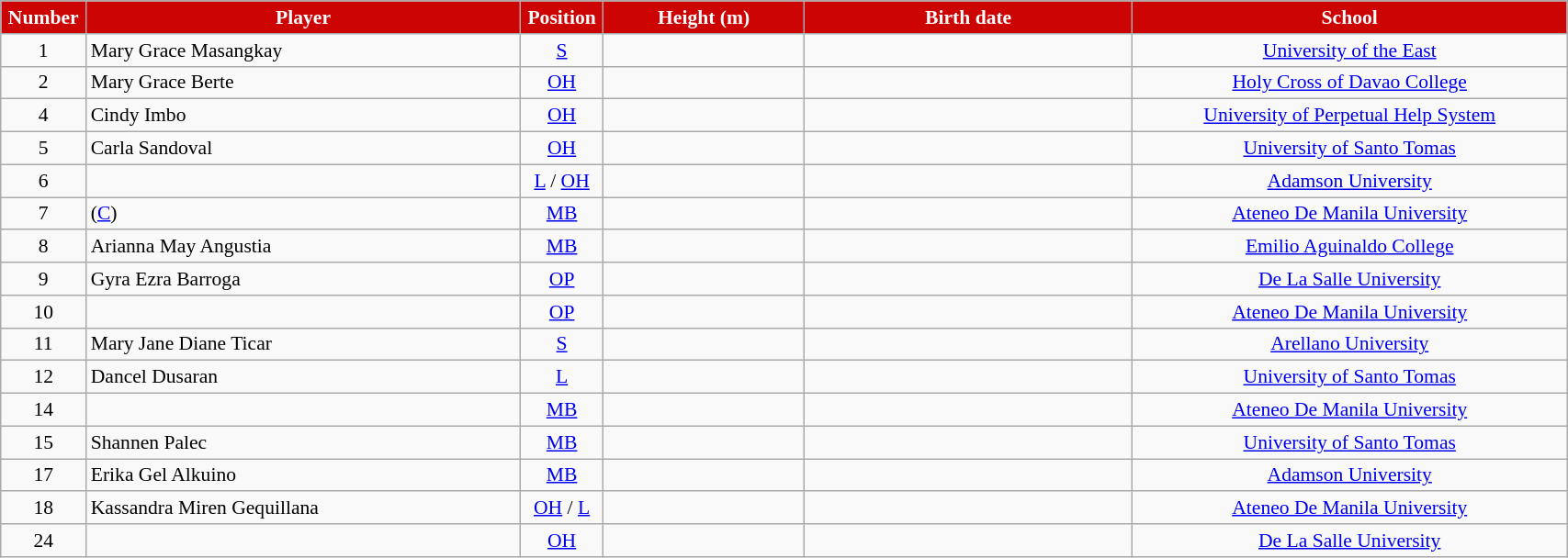<table class="wikitable sortable" style="text-align: center; width: 90%; font-size: 90%;">
<tr>
<th style="width: 3em; background: #CC0404; color: white;">Number</th>
<th style="width: 20em; background: #CC0404; color: white;">Player</th>
<th style="width: 3em; background: #CC0404; color: white;">Position</th>
<th style="width: 9em; background: #CC0404; color: white;">Height (m)</th>
<th style="width: 15em; background: #CC0404; color: white;">Birth date</th>
<th style="width: 20em; background: #CC0404; color: white;">School</th>
</tr>
<tr>
<td>1</td>
<td style="text-align: left;"> Mary Grace Masangkay</td>
<td><a href='#'>S</a></td>
<td></td>
<td style="text-align: left;"></td>
<td><a href='#'>University of the East</a></td>
</tr>
<tr>
<td>2</td>
<td style="text-align: left;"> Mary Grace Berte</td>
<td><a href='#'>OH</a></td>
<td></td>
<td style="text-align: left;"></td>
<td><a href='#'>Holy Cross of Davao College</a></td>
</tr>
<tr>
<td>4</td>
<td style="text-align: left;"> Cindy Imbo</td>
<td><a href='#'>OH</a></td>
<td></td>
<td style="text-align: left;"></td>
<td><a href='#'>University of Perpetual Help System</a></td>
</tr>
<tr>
<td>5</td>
<td style="text-align: left;"> Carla Sandoval</td>
<td><a href='#'>OH</a></td>
<td></td>
<td style="text-align: left;"></td>
<td><a href='#'>University of Santo Tomas</a></td>
</tr>
<tr>
<td>6</td>
<td style="text-align: left;"> </td>
<td><a href='#'>L</a> / <a href='#'>OH</a></td>
<td></td>
<td style="text-align: left;"></td>
<td><a href='#'>Adamson University</a></td>
</tr>
<tr>
<td>7</td>
<td style="text-align: left;">  (<a href='#'>C</a>)</td>
<td><a href='#'>MB</a></td>
<td></td>
<td style="text-align: left;"></td>
<td><a href='#'>Ateneo De Manila University</a></td>
</tr>
<tr>
<td>8</td>
<td style="text-align: left;"> Arianna May Angustia</td>
<td><a href='#'>MB</a></td>
<td></td>
<td style="text-align: left;"></td>
<td><a href='#'>Emilio Aguinaldo College</a></td>
</tr>
<tr>
<td>9</td>
<td style="text-align: left;"> Gyra Ezra Barroga</td>
<td><a href='#'>OP</a></td>
<td></td>
<td style="text-align: left;"></td>
<td><a href='#'>De La Salle University</a></td>
</tr>
<tr>
<td>10</td>
<td style="text-align: left;"> </td>
<td><a href='#'>OP</a></td>
<td></td>
<td style="text-align: left;"></td>
<td><a href='#'>Ateneo De Manila University</a></td>
</tr>
<tr>
<td>11</td>
<td style="text-align: left;"> Mary Jane Diane Ticar</td>
<td><a href='#'>S</a></td>
<td></td>
<td style="text-align: left;"></td>
<td><a href='#'>Arellano University</a></td>
</tr>
<tr>
<td>12</td>
<td style="text-align: left;"> Dancel Dusaran</td>
<td><a href='#'>L</a></td>
<td></td>
<td style="text-align: left;"></td>
<td><a href='#'>University of Santo Tomas</a></td>
</tr>
<tr>
<td>14</td>
<td style="text-align: left;"> </td>
<td><a href='#'>MB</a></td>
<td></td>
<td style="text-align: left;"></td>
<td><a href='#'>Ateneo De Manila University</a></td>
</tr>
<tr>
<td>15</td>
<td style="text-align: left;"> Shannen Palec</td>
<td><a href='#'>MB</a></td>
<td></td>
<td style="text-align: left;"></td>
<td><a href='#'>University of Santo Tomas</a></td>
</tr>
<tr>
<td>17</td>
<td style="text-align: left;"> Erika Gel Alkuino</td>
<td><a href='#'>MB</a></td>
<td></td>
<td style="text-align: left;"></td>
<td><a href='#'>Adamson University</a></td>
</tr>
<tr>
<td>18</td>
<td style="text-align: left;"> Kassandra Miren Gequillana</td>
<td><a href='#'>OH</a> / <a href='#'>L</a></td>
<td></td>
<td style="text-align: left;"></td>
<td><a href='#'>Ateneo De Manila University</a></td>
</tr>
<tr>
<td>24</td>
<td style="text-align: left;"> </td>
<td><a href='#'>OH</a></td>
<td></td>
<td style="text-align: left;"></td>
<td><a href='#'>De La Salle University</a></td>
</tr>
</table>
